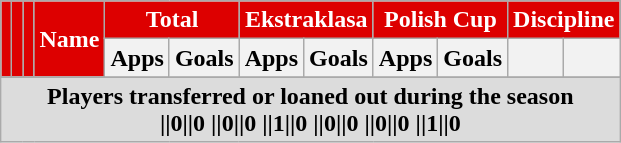<table class="wikitable sortable" style="text-align:center">
<tr>
<th rowspan="2" style="background:#DD0000; color:white;"></th>
<th rowspan="2" style="background:#DD0000; color:white;"></th>
<th rowspan="2" style="background:#DD0000; color:white;"></th>
<th rowspan="2" style="background:#DD0000; color:white;">Name</th>
<th colspan="2" style="background:#DD0000; color:white;">Total</th>
<th colspan="2" style="background:#DD0000; color:white;">Ekstraklasa</th>
<th colspan="2" style="background:#DD0000; color:white;">Polish Cup</th>
<th colspan="2" style="background:#DD0000; color:white;">Discipline</th>
</tr>
<tr>
<th>Apps</th>
<th>Goals</th>
<th>Apps</th>
<th>Goals</th>
<th>Apps</th>
<th>Goals</th>
<th></th>
<th></th>
</tr>
<tr>
</tr>
<tr>
<th colspan="12" style="background:#DCDCDC; text-align:center">Players transferred or loaned out during the season<br>||0||0
||0||0
||1||0
||0||0
||0||0
||1||0</th>
</tr>
</table>
